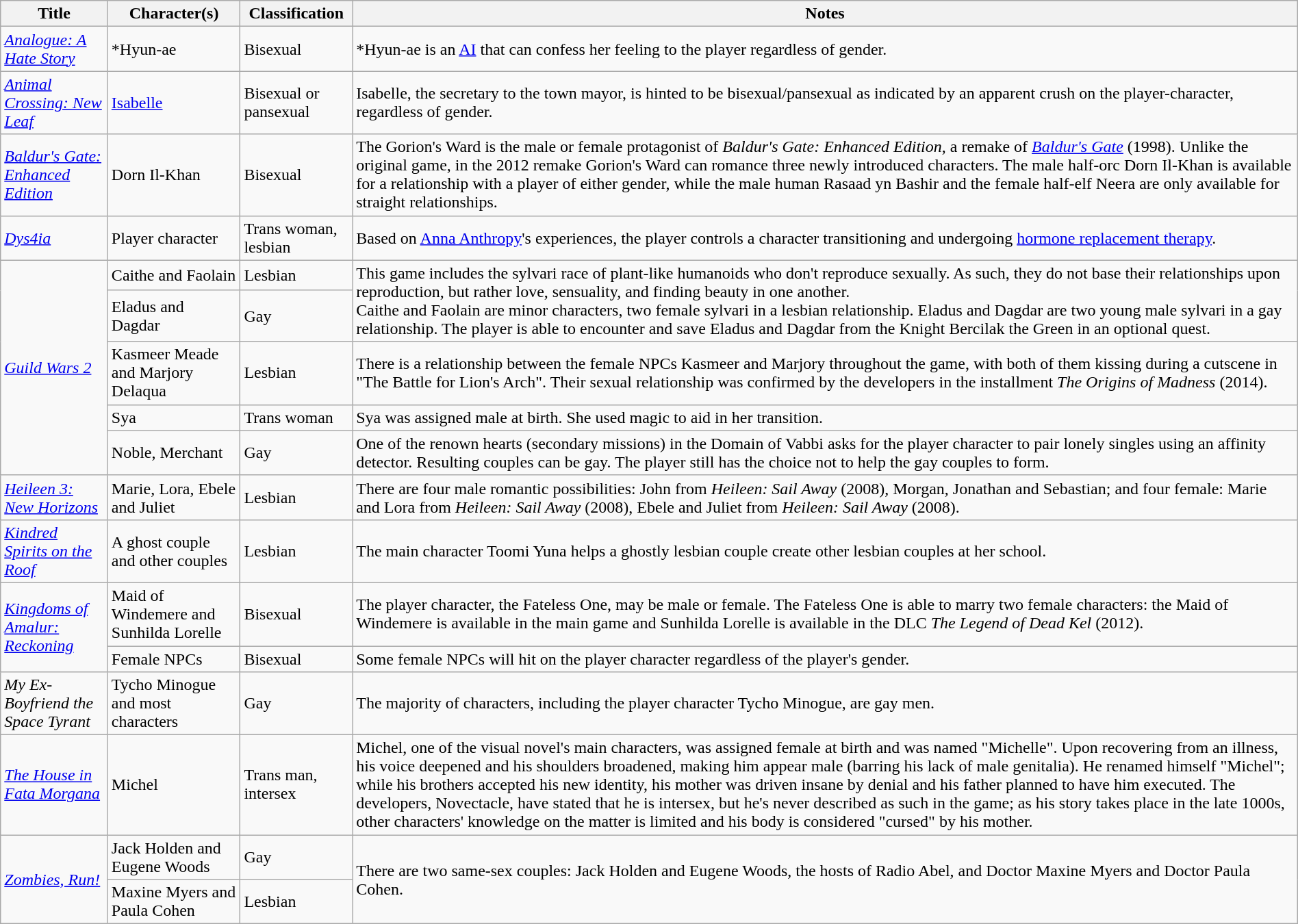<table class="wikitable sortable" style="width: 100%">
<tr>
<th>Title</th>
<th>Character(s)</th>
<th>Classification</th>
<th>Notes</th>
</tr>
<tr>
<td><em><a href='#'>Analogue: A Hate Story</a></em></td>
<td>*Hyun-ae</td>
<td>Bisexual</td>
<td>*Hyun-ae is an <a href='#'>AI</a> that can confess her feeling to the player regardless of gender.</td>
</tr>
<tr>
<td><em><a href='#'>Animal Crossing: New Leaf</a></em></td>
<td><a href='#'>Isabelle</a></td>
<td>Bisexual or pansexual</td>
<td>Isabelle, the secretary to the town mayor, is hinted to be bisexual/pansexual as indicated by an apparent crush on the player-character, regardless of gender.</td>
</tr>
<tr>
<td><em><a href='#'>Baldur's Gate: Enhanced Edition</a></em></td>
<td>Dorn Il-Khan</td>
<td>Bisexual</td>
<td>The Gorion's Ward is the male or female protagonist of <em>Baldur's Gate: Enhanced Edition</em>, a remake of <em><a href='#'>Baldur's Gate</a></em> (1998). Unlike the original game, in the 2012 remake Gorion's Ward can romance three newly introduced characters. The male half-orc Dorn Il-Khan is available for a relationship with a player of either gender, while the male human Rasaad yn Bashir and the female half-elf Neera are only available for straight relationships.</td>
</tr>
<tr>
<td><em><a href='#'>Dys4ia</a></em></td>
<td>Player character</td>
<td>Trans woman, lesbian</td>
<td>Based on <a href='#'>Anna Anthropy</a>'s experiences, the player controls a character transitioning and undergoing <a href='#'>hormone replacement therapy</a>.</td>
</tr>
<tr>
<td rowspan="5"><em><a href='#'>Guild Wars 2</a></em></td>
<td>Caithe and Faolain</td>
<td>Lesbian</td>
<td rowspan="2">This game includes the sylvari race of plant-like humanoids who don't reproduce sexually. As such, they do not base their relationships upon reproduction, but rather love, sensuality, and finding beauty in one another.<br>Caithe and Faolain are minor characters, two female sylvari in a lesbian relationship. Eladus and Dagdar are two young male sylvari in a gay relationship. The player is able to encounter and save Eladus and Dagdar from the Knight Bercilak the Green in an optional quest.</td>
</tr>
<tr>
<td>Eladus and Dagdar</td>
<td>Gay</td>
</tr>
<tr>
<td>Kasmeer Meade and Marjory Delaqua</td>
<td>Lesbian</td>
<td>There is a relationship between the female NPCs Kasmeer and Marjory throughout the game, with both of them kissing during a cutscene in "The Battle for Lion's Arch". Their sexual relationship was confirmed by the developers in the installment <em>The Origins of Madness</em> (2014).</td>
</tr>
<tr>
<td>Sya</td>
<td>Trans woman</td>
<td>Sya was assigned male at birth. She used magic to aid in her transition.</td>
</tr>
<tr>
<td>Noble, Merchant</td>
<td>Gay</td>
<td>One of the renown hearts (secondary missions) in the Domain of Vabbi asks for the player character to pair lonely singles using an affinity detector. Resulting couples can be gay. The player still has the choice not to help the gay couples to form.</td>
</tr>
<tr>
<td><em><a href='#'>Heileen 3: New Horizons</a></em></td>
<td>Marie, Lora, Ebele and Juliet</td>
<td>Lesbian</td>
<td>There are four male romantic possibilities: John from <em>Heileen: Sail Away</em> (2008), Morgan, Jonathan and Sebastian; and four female: Marie and Lora from <em>Heileen: Sail Away</em> (2008), Ebele and Juliet from <em>Heileen: Sail Away</em> (2008).</td>
</tr>
<tr>
<td><em><a href='#'>Kindred Spirits on the Roof</a></em></td>
<td>A ghost couple and other couples</td>
<td>Lesbian</td>
<td>The main character Toomi Yuna helps a ghostly lesbian couple create other lesbian couples at her school.</td>
</tr>
<tr>
<td rowspan="2"><em><a href='#'>Kingdoms of Amalur: Reckoning</a></em></td>
<td>Maid of Windemere and Sunhilda Lorelle</td>
<td>Bisexual</td>
<td>The player character, the Fateless One, may be male or female. The Fateless One is able to marry two female characters: the Maid of Windemere is available in the main game and Sunhilda Lorelle is available in the DLC <em>The Legend of Dead Kel</em> (2012).</td>
</tr>
<tr>
<td>Female NPCs</td>
<td>Bisexual</td>
<td>Some female NPCs will hit on the player character regardless of the player's gender.</td>
</tr>
<tr>
<td><em>My Ex-Boyfriend the Space Tyrant</em></td>
<td>Tycho Minogue and most characters</td>
<td>Gay</td>
<td>The majority of characters, including the player character Tycho Minogue, are gay men.</td>
</tr>
<tr>
<td><em><a href='#'>The House in Fata Morgana</a></em></td>
<td>Michel</td>
<td>Trans man, intersex</td>
<td>Michel, one of the visual novel's main characters, was assigned female at birth and was named "Michelle". Upon recovering from an illness, his voice deepened and his shoulders broadened, making him appear male (barring his lack of male genitalia). He renamed himself "Michel"; while his brothers accepted his new identity, his mother was driven insane by denial and his father planned to have him executed. The developers, Novectacle, have stated that he is intersex, but he's never described as such in the game; as his story takes place in the late 1000s, other characters' knowledge on the matter is limited and his body is considered "cursed" by his mother.</td>
</tr>
<tr>
<td rowspan="2"><em><a href='#'>Zombies, Run!</a></em></td>
<td>Jack Holden and Eugene Woods</td>
<td>Gay</td>
<td rowspan="2">There are two same-sex couples: Jack Holden and Eugene Woods, the hosts of Radio Abel, and Doctor Maxine Myers and Doctor Paula Cohen.</td>
</tr>
<tr>
<td>Maxine Myers and Paula Cohen</td>
<td>Lesbian</td>
</tr>
</table>
